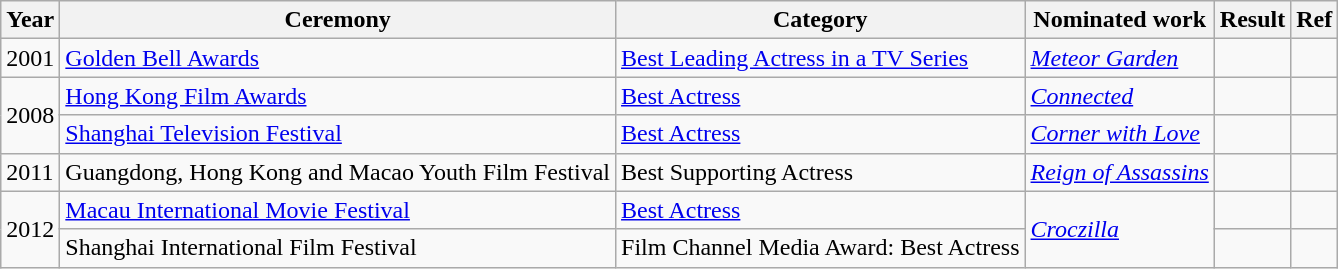<table class="wikitable">
<tr>
<th>Year</th>
<th>Ceremony</th>
<th>Category</th>
<th>Nominated work</th>
<th>Result</th>
<th>Ref</th>
</tr>
<tr>
<td>2001</td>
<td><a href='#'>Golden Bell Awards</a></td>
<td><a href='#'>Best Leading Actress in a TV Series</a></td>
<td><em><a href='#'>Meteor Garden</a></em></td>
<td></td>
<td></td>
</tr>
<tr>
<td rowspan=2>2008</td>
<td><a href='#'>Hong Kong Film Awards</a></td>
<td><a href='#'>Best Actress</a></td>
<td><em><a href='#'>Connected</a></em></td>
<td></td>
<td></td>
</tr>
<tr>
<td><a href='#'>Shanghai Television Festival</a></td>
<td><a href='#'>Best Actress</a></td>
<td><em><a href='#'>Corner with Love</a></em></td>
<td></td>
<td></td>
</tr>
<tr>
<td>2011</td>
<td>Guangdong, Hong Kong and Macao Youth Film Festival</td>
<td>Best Supporting Actress</td>
<td><em><a href='#'>Reign of Assassins</a></em></td>
<td></td>
<td></td>
</tr>
<tr>
<td rowspan=2>2012</td>
<td><a href='#'>Macau International Movie Festival</a></td>
<td><a href='#'>Best Actress</a></td>
<td rowspan=2><em><a href='#'>Croczilla</a></em></td>
<td></td>
<td></td>
</tr>
<tr>
<td>Shanghai International Film Festival</td>
<td>Film Channel Media Award: Best Actress</td>
<td></td>
<td></td>
</tr>
</table>
